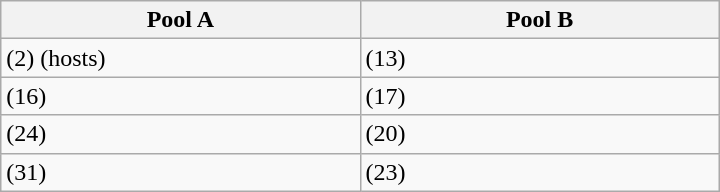<table class="wikitable" width=480>
<tr>
<th width=50%>Pool A</th>
<th width=50%>Pool B</th>
</tr>
<tr>
<td> (2) (hosts)</td>
<td> (13)</td>
</tr>
<tr>
<td> (16)</td>
<td> (17)</td>
</tr>
<tr>
<td> (24)</td>
<td> (20)</td>
</tr>
<tr>
<td> (31)</td>
<td> (23)</td>
</tr>
</table>
